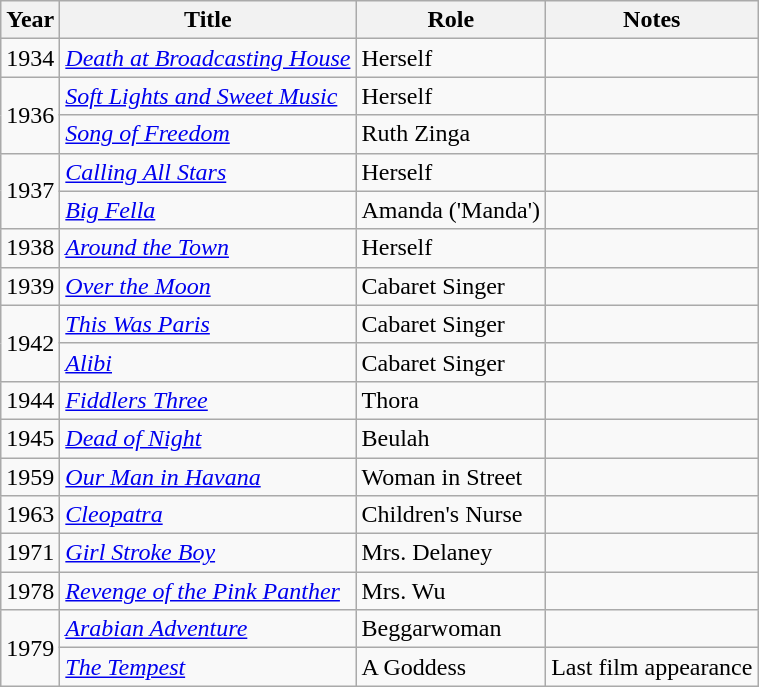<table class="wikitable sortable sticky-header">
<tr>
<th>Year</th>
<th>Title</th>
<th>Role</th>
<th>Notes</th>
</tr>
<tr>
<td>1934</td>
<td><em><a href='#'>Death at Broadcasting House</a></em></td>
<td>Herself</td>
<td></td>
</tr>
<tr>
<td rowspan=2>1936</td>
<td><em><a href='#'>Soft Lights and Sweet Music</a></em></td>
<td>Herself</td>
<td></td>
</tr>
<tr>
<td><em><a href='#'>Song of Freedom</a></em></td>
<td>Ruth Zinga</td>
<td></td>
</tr>
<tr>
<td rowspan=2>1937</td>
<td><em><a href='#'>Calling All Stars</a></em></td>
<td>Herself</td>
<td></td>
</tr>
<tr>
<td><em><a href='#'>Big Fella</a></em></td>
<td>Amanda ('Manda')</td>
<td></td>
</tr>
<tr>
<td>1938</td>
<td><em><a href='#'>Around the Town</a></em></td>
<td>Herself</td>
<td></td>
</tr>
<tr>
<td>1939</td>
<td><em><a href='#'>Over the Moon</a></em></td>
<td>Cabaret Singer</td>
<td></td>
</tr>
<tr>
<td rowspan=2>1942</td>
<td><em><a href='#'>This Was Paris</a></em></td>
<td>Cabaret Singer</td>
<td></td>
</tr>
<tr>
<td><em><a href='#'>Alibi</a></em></td>
<td>Cabaret Singer</td>
<td></td>
</tr>
<tr>
<td>1944</td>
<td><em><a href='#'>Fiddlers Three</a></em></td>
<td>Thora</td>
<td></td>
</tr>
<tr>
<td>1945</td>
<td><em><a href='#'>Dead of Night</a></em></td>
<td>Beulah</td>
<td></td>
</tr>
<tr>
<td>1959</td>
<td><em><a href='#'>Our Man in Havana</a></em></td>
<td>Woman in Street</td>
<td></td>
</tr>
<tr>
<td>1963</td>
<td><em><a href='#'>Cleopatra</a></em></td>
<td>Children's Nurse</td>
<td></td>
</tr>
<tr>
<td>1971</td>
<td><em><a href='#'>Girl Stroke Boy</a></em></td>
<td>Mrs. Delaney</td>
<td></td>
</tr>
<tr>
<td>1978</td>
<td><em><a href='#'>Revenge of the Pink Panther</a></em></td>
<td>Mrs. Wu</td>
<td></td>
</tr>
<tr>
<td rowspan=2>1979</td>
<td><em><a href='#'>Arabian Adventure</a></em></td>
<td>Beggarwoman</td>
<td></td>
</tr>
<tr>
<td><em><a href='#'>The Tempest</a></em></td>
<td>A Goddess</td>
<td>Last film appearance</td>
</tr>
</table>
